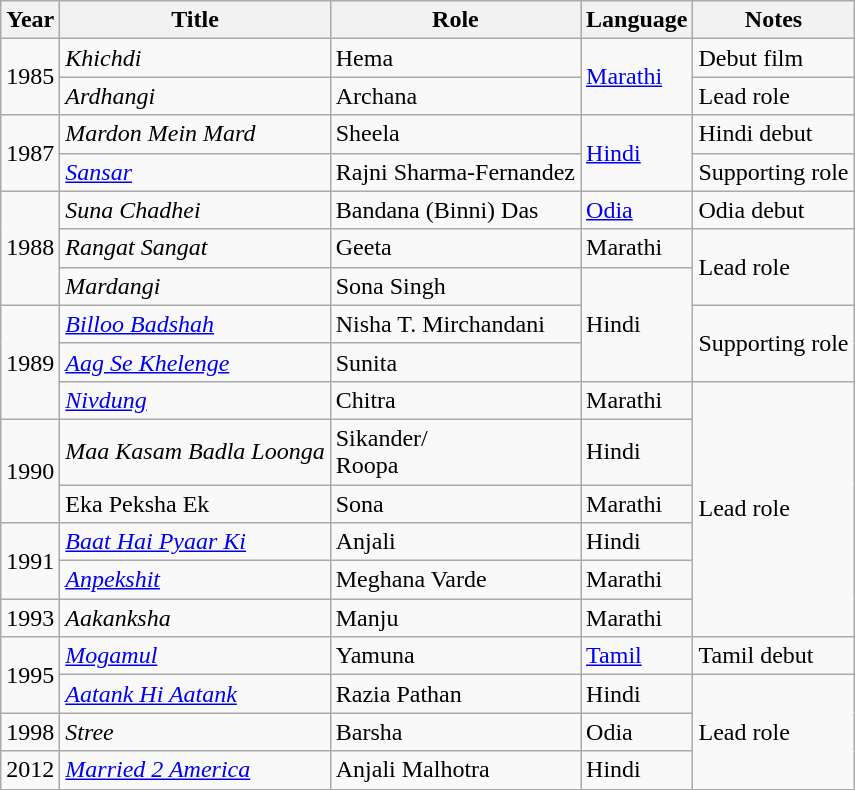<table class="wikitable">
<tr>
<th>Year</th>
<th>Title</th>
<th>Role</th>
<th>Language</th>
<th>Notes</th>
</tr>
<tr>
<td rowspan="2">1985</td>
<td><em>Khichdi</em></td>
<td>Hema</td>
<td rowspan="2"><a href='#'>Marathi</a></td>
<td>Debut film</td>
</tr>
<tr>
<td><em>Ardhangi</em></td>
<td>Archana</td>
<td>Lead role</td>
</tr>
<tr>
<td rowspan="2">1987</td>
<td><em>Mardon Mein Mard</em></td>
<td>Sheela</td>
<td rowspan="2"><a href='#'>Hindi</a></td>
<td>Hindi debut</td>
</tr>
<tr>
<td><em><a href='#'>Sansar</a></em></td>
<td>Rajni Sharma-Fernandez</td>
<td>Supporting role</td>
</tr>
<tr>
<td rowspan="3">1988</td>
<td><em>Suna Chadhei</em></td>
<td>Bandana (Binni) Das</td>
<td><a href='#'>Odia</a></td>
<td>Odia debut</td>
</tr>
<tr>
<td><em>Rangat Sangat</em></td>
<td>Geeta</td>
<td>Marathi</td>
<td rowspan="2">Lead role</td>
</tr>
<tr>
<td><em>Mardangi</em></td>
<td>Sona Singh</td>
<td rowspan="3">Hindi</td>
</tr>
<tr>
<td rowspan="3">1989</td>
<td><em><a href='#'>Billoo Badshah</a></em></td>
<td>Nisha T. Mirchandani</td>
<td rowspan="2">Supporting role</td>
</tr>
<tr>
<td><em><a href='#'>Aag Se Khelenge</a></em></td>
<td>Sunita</td>
</tr>
<tr>
<td><em><a href='#'>Nivdung</a></em></td>
<td>Chitra</td>
<td>Marathi</td>
<td rowspan="6">Lead role</td>
</tr>
<tr>
<td rowspan="2">1990</td>
<td><em>Maa Kasam Badla Loonga</em></td>
<td>Sikander/<br>Roopa</td>
<td>Hindi</td>
</tr>
<tr>
<td Eka Peksha Ek (film)>Eka Peksha Ek</td>
<td>Sona</td>
<td>Marathi</td>
</tr>
<tr>
<td rowspan="2">1991</td>
<td><em><a href='#'>Baat Hai Pyaar Ki</a></em></td>
<td>Anjali</td>
<td>Hindi</td>
</tr>
<tr>
<td><em><a href='#'>Anpekshit</a></em></td>
<td>Meghana Varde</td>
<td>Marathi</td>
</tr>
<tr>
<td>1993</td>
<td><em>Aakanksha</em></td>
<td>Manju</td>
<td>Marathi</td>
</tr>
<tr>
<td rowspan="2">1995</td>
<td><em><a href='#'>Mogamul</a></em></td>
<td>Yamuna</td>
<td><a href='#'>Tamil</a></td>
<td>Tamil debut</td>
</tr>
<tr>
<td><em><a href='#'>Aatank Hi Aatank</a></em></td>
<td>Razia Pathan</td>
<td>Hindi</td>
<td rowspan="3">Lead role</td>
</tr>
<tr>
<td>1998</td>
<td><em>Stree</em></td>
<td>Barsha</td>
<td>Odia</td>
</tr>
<tr>
<td>2012</td>
<td><em><a href='#'>Married 2 America</a></em></td>
<td>Anjali Malhotra</td>
<td>Hindi</td>
</tr>
</table>
